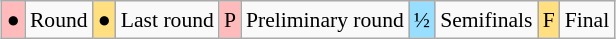<table class="wikitable" style="margin:0.5em auto; font-size:90%; line-height:1.25em;">
<tr>
<td bgcolor="#FFBBBB" align=center>●</td>
<td>Round</td>
<td bgcolor="#FFDF80" align=center>●</td>
<td>Last round</td>
<td bgcolor="#FFBBBB" align=center>P</td>
<td>Preliminary round</td>
<td bgcolor="#97DEFF" align=center>½</td>
<td>Semifinals</td>
<td bgcolor="#FFDF80" align=center>F</td>
<td>Final</td>
</tr>
</table>
